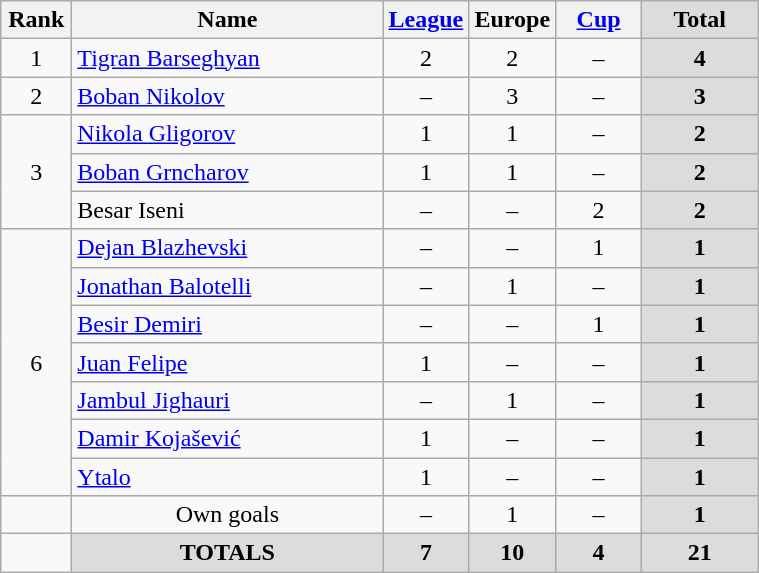<table class="wikitable" style="text-align: center;">
<tr>
<th width=40>Rank</th>
<th width=200>Name</th>
<th width=50><a href='#'>League</a></th>
<th width=50>Europe</th>
<th width=50><a href='#'>Cup</a></th>
<th width=70 style="background: #DCDCDC">Total</th>
</tr>
<tr>
<td rowspan=1>1</td>
<td style="text-align:left;"> <a href='#'>Tigran Barseghyan</a></td>
<td>2</td>
<td>2</td>
<td>–</td>
<th style="background: #DCDCDC"><strong>4</strong></th>
</tr>
<tr>
<td rowspan=1>2</td>
<td style="text-align:left;"> <a href='#'>Boban Nikolov</a></td>
<td>–</td>
<td>3</td>
<td>–</td>
<th style="background: #DCDCDC"><strong>3</strong></th>
</tr>
<tr>
<td rowspan=3>3</td>
<td style="text-align:left;"> <a href='#'>Nikola Gligorov</a></td>
<td>1</td>
<td>1</td>
<td>–</td>
<th style="background: #DCDCDC"><strong>2</strong></th>
</tr>
<tr>
<td style="text-align:left;"> <a href='#'>Boban Grncharov</a></td>
<td>1</td>
<td>1</td>
<td>–</td>
<th style="background: #DCDCDC"><strong>2</strong></th>
</tr>
<tr>
<td style="text-align:left;"> Besar Iseni</td>
<td>–</td>
<td>–</td>
<td>2</td>
<th style="background: #DCDCDC"><strong>2</strong></th>
</tr>
<tr>
<td rowspan=7>6</td>
<td style="text-align:left;"> <a href='#'>Dejan Blazhevski</a></td>
<td>–</td>
<td>–</td>
<td>1</td>
<th style="background: #DCDCDC"><strong>1</strong></th>
</tr>
<tr>
<td style="text-align:left;"> <a href='#'>Jonathan Balotelli</a></td>
<td>–</td>
<td>1</td>
<td>–</td>
<th style="background: #DCDCDC"><strong>1</strong></th>
</tr>
<tr>
<td style="text-align:left;"> <a href='#'>Besir Demiri</a></td>
<td>–</td>
<td>–</td>
<td>1</td>
<th style="background: #DCDCDC"><strong>1</strong></th>
</tr>
<tr>
<td style="text-align:left;"> <a href='#'>Juan Felipe</a></td>
<td>1</td>
<td>–</td>
<td>–</td>
<th style="background: #DCDCDC"><strong>1</strong></th>
</tr>
<tr>
<td style="text-align:left;"> <a href='#'>Jambul Jighauri</a></td>
<td>–</td>
<td>1</td>
<td>–</td>
<th style="background: #DCDCDC"><strong>1</strong></th>
</tr>
<tr>
<td style="text-align:left;"> <a href='#'>Damir Kojašević</a></td>
<td>1</td>
<td>–</td>
<td>–</td>
<th style="background: #DCDCDC"><strong>1</strong></th>
</tr>
<tr>
<td style="text-align:left;"> <a href='#'>Ytalo</a></td>
<td>1</td>
<td>–</td>
<td>–</td>
<th style="background: #DCDCDC"><strong>1</strong></th>
</tr>
<tr>
<td></td>
<td style="text-align:center;">Own goals</td>
<td>–</td>
<td>1</td>
<td>–</td>
<th style="background: #DCDCDC"><strong>1</strong></th>
</tr>
<tr>
<td></td>
<th style="background: #DCDCDC"><strong>TOTALS</strong></th>
<th style="background: #DCDCDC"><strong>7</strong></th>
<th style="background: #DCDCDC"><strong>10</strong></th>
<th style="background: #DCDCDC"><strong>4</strong></th>
<th style="background: #DCDCDC"><strong>21</strong></th>
</tr>
</table>
